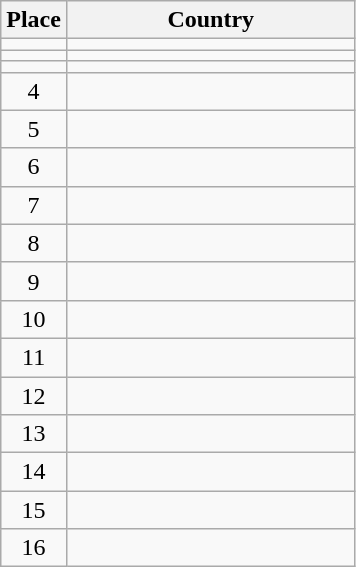<table class=wikitable style=text-align:center>
<tr>
<th width=35>Place</th>
<th width=185>Country</th>
</tr>
<tr>
<td></td>
<td style=text-align:left></td>
</tr>
<tr>
<td></td>
<td style=text-align:left></td>
</tr>
<tr>
<td></td>
<td style=text-align:left></td>
</tr>
<tr>
<td>4</td>
<td style=text-align:left></td>
</tr>
<tr>
<td>5</td>
<td style=text-align:left></td>
</tr>
<tr>
<td>6</td>
<td style=text-align:left></td>
</tr>
<tr>
<td>7</td>
<td style=text-align:left></td>
</tr>
<tr>
<td>8</td>
<td style=text-align:left></td>
</tr>
<tr>
<td>9</td>
<td style=text-align:left></td>
</tr>
<tr>
<td>10</td>
<td style=text-align:left></td>
</tr>
<tr>
<td>11</td>
<td style=text-align:left></td>
</tr>
<tr>
<td>12</td>
<td style=text-align:left></td>
</tr>
<tr>
<td>13</td>
<td style=text-align:left></td>
</tr>
<tr>
<td>14</td>
<td style=text-align:left></td>
</tr>
<tr>
<td>15</td>
<td style=text-align:left></td>
</tr>
<tr>
<td>16</td>
<td style=text-align:left></td>
</tr>
</table>
